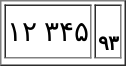<table style="margin:1em auto;" border="1">
<tr size="40">
<td style="text-align:center; background:white; font-size:14pt; color:black;">۱۲  ۳۴۵</td>
<td style="text-align:center; background:white; font-size:10pt; color:black;"><small></small><br><strong>۹۳</strong></td>
</tr>
<tr>
</tr>
</table>
